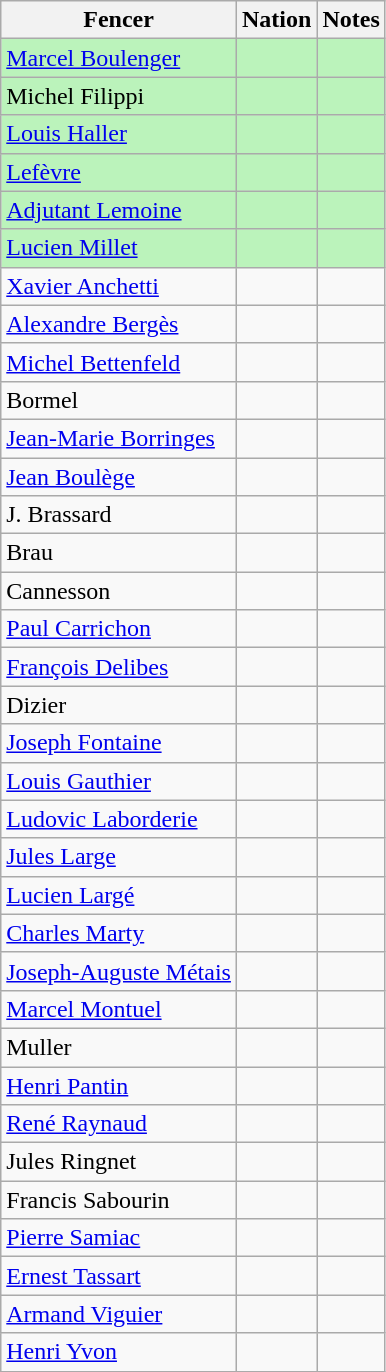<table class="wikitable sortable" style="text-align:center">
<tr>
<th>Fencer</th>
<th>Nation</th>
<th>Notes</th>
</tr>
<tr bgcolor=bbf3bb>
<td align=left><a href='#'>Marcel Boulenger</a></td>
<td align=left></td>
<td></td>
</tr>
<tr bgcolor=bbf3bb>
<td align=left>Michel Filippi</td>
<td align=left></td>
<td></td>
</tr>
<tr bgcolor=bbf3bb>
<td align=left><a href='#'>Louis Haller</a></td>
<td align=left></td>
<td></td>
</tr>
<tr bgcolor=bbf3bb>
<td align=left><a href='#'>Lefèvre</a></td>
<td align=left></td>
<td></td>
</tr>
<tr bgcolor=bbf3bb>
<td align=left><a href='#'>Adjutant Lemoine</a></td>
<td align=left></td>
<td></td>
</tr>
<tr bgcolor=bbf3bb>
<td align=left><a href='#'>Lucien Millet</a></td>
<td align=left></td>
<td></td>
</tr>
<tr>
<td align=left><a href='#'>Xavier Anchetti</a></td>
<td align=left></td>
<td></td>
</tr>
<tr>
<td align=left><a href='#'>Alexandre Bergès</a></td>
<td align=left></td>
<td></td>
</tr>
<tr>
<td align=left><a href='#'>Michel Bettenfeld</a></td>
<td align=left></td>
<td></td>
</tr>
<tr>
<td align=left>Bormel</td>
<td align=left></td>
<td></td>
</tr>
<tr>
<td align=left><a href='#'>Jean-Marie Borringes</a></td>
<td align=left></td>
<td></td>
</tr>
<tr>
<td align=left><a href='#'>Jean Boulège</a></td>
<td align=left></td>
<td></td>
</tr>
<tr>
<td align=left>J. Brassard</td>
<td align=left></td>
<td></td>
</tr>
<tr>
<td align=left>Brau</td>
<td align=left></td>
<td></td>
</tr>
<tr>
<td align=left>Cannesson</td>
<td align=left></td>
<td></td>
</tr>
<tr>
<td align=left><a href='#'>Paul Carrichon</a></td>
<td align=left></td>
<td></td>
</tr>
<tr>
<td align=left><a href='#'>François Delibes</a></td>
<td align=left></td>
<td></td>
</tr>
<tr>
<td align=left>Dizier</td>
<td align=left></td>
<td></td>
</tr>
<tr>
<td align=left><a href='#'>Joseph Fontaine</a></td>
<td align=left></td>
<td></td>
</tr>
<tr>
<td align=left><a href='#'>Louis Gauthier</a></td>
<td align=left></td>
<td></td>
</tr>
<tr>
<td align=left><a href='#'>Ludovic Laborderie</a></td>
<td align=left></td>
<td></td>
</tr>
<tr>
<td align=left><a href='#'>Jules Large</a></td>
<td align=left></td>
<td></td>
</tr>
<tr>
<td align=left><a href='#'>Lucien Largé</a></td>
<td align=left></td>
<td></td>
</tr>
<tr>
<td align=left><a href='#'>Charles Marty</a></td>
<td align=left></td>
<td></td>
</tr>
<tr>
<td align=left><a href='#'>Joseph-Auguste Métais</a></td>
<td align=left></td>
<td></td>
</tr>
<tr>
<td align=left><a href='#'>Marcel Montuel</a></td>
<td align=left></td>
<td></td>
</tr>
<tr>
<td align=left>Muller</td>
<td align=left></td>
<td></td>
</tr>
<tr>
<td align=left><a href='#'>Henri Pantin</a></td>
<td align=left></td>
<td></td>
</tr>
<tr>
<td align=left><a href='#'>René Raynaud</a></td>
<td align=left></td>
<td></td>
</tr>
<tr>
<td align=left>Jules Ringnet</td>
<td align=left></td>
<td></td>
</tr>
<tr>
<td align=left>Francis Sabourin</td>
<td align=left></td>
<td></td>
</tr>
<tr>
<td align=left><a href='#'>Pierre Samiac</a></td>
<td align=left></td>
<td></td>
</tr>
<tr>
<td align=left><a href='#'>Ernest Tassart</a></td>
<td align=left></td>
<td></td>
</tr>
<tr>
<td align=left><a href='#'>Armand Viguier</a></td>
<td align=left></td>
<td></td>
</tr>
<tr>
<td align=left><a href='#'>Henri Yvon</a></td>
<td align=left></td>
<td></td>
</tr>
</table>
